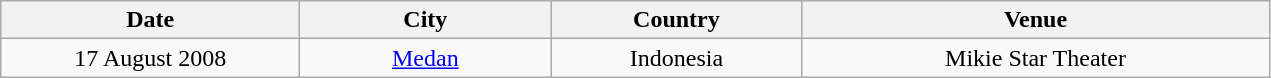<table class="wikitable" style="text-align:center;">
<tr>
<th scope="col" style="width:12em;">Date</th>
<th scope="col" style="width:10em;">City</th>
<th scope="col" style="width:10em;">Country</th>
<th scope="col" style="width:19em;">Venue</th>
</tr>
<tr>
<td>17 August 2008</td>
<td><a href='#'>Medan</a></td>
<td>Indonesia</td>
<td>Mikie Star Theater</td>
</tr>
</table>
